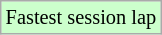<table class="wikitable sortable" style="font-size: 85%;">
<tr style="background:#ccffcc;">
<td>Fastest session lap</td>
</tr>
</table>
